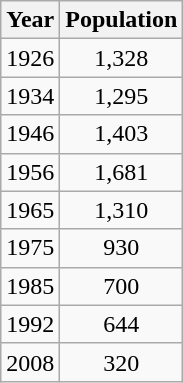<table class="wikitable" align="left">
<tr>
<th>Year</th>
<th>Population</th>
</tr>
<tr>
<td align="center">1926</td>
<td align="center">1,328</td>
</tr>
<tr>
<td align="center">1934</td>
<td align="center">1,295</td>
</tr>
<tr>
<td align="center">1946</td>
<td align="center">1,403</td>
</tr>
<tr>
<td align="center">1956</td>
<td align="center">1,681</td>
</tr>
<tr>
<td align="center">1965</td>
<td align="center">1,310</td>
</tr>
<tr>
<td align="center">1975</td>
<td align="center">930</td>
</tr>
<tr>
<td align="center">1985</td>
<td align="center">700</td>
</tr>
<tr>
<td align="center">1992</td>
<td align="center">644</td>
</tr>
<tr>
<td align="center">2008</td>
<td align="center">320</td>
</tr>
</table>
